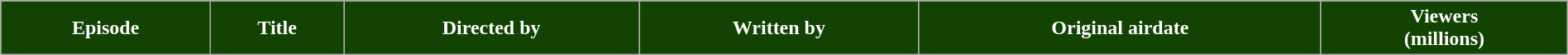<table class="wikitable plainrowheaders" style="width:100%;">
<tr style="color:#fff;">
<th style="background:#134303;">Episode</th>
<th style="background:#134303;">Title</th>
<th style="background:#134303;">Directed by</th>
<th style="background:#134303;">Written by</th>
<th style="background:#134303;">Original airdate</th>
<th style="background:#134303;">Viewers<br>(millions)<br>




</th>
</tr>
</table>
